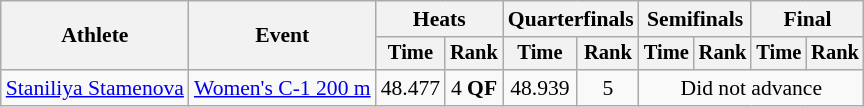<table class=wikitable style="font-size:90%">
<tr>
<th rowspan="2">Athlete</th>
<th rowspan="2">Event</th>
<th colspan=2>Heats</th>
<th colspan=2>Quarterfinals</th>
<th colspan=2>Semifinals</th>
<th colspan=2>Final</th>
</tr>
<tr style="font-size:95%">
<th>Time</th>
<th>Rank</th>
<th>Time</th>
<th>Rank</th>
<th>Time</th>
<th>Rank</th>
<th>Time</th>
<th>Rank</th>
</tr>
<tr align=center>
<td align=left><a href='#'>Staniliya Stamenova</a></td>
<td align=left><a href='#'>Women's C-1 200 m</a></td>
<td>48.477</td>
<td>4 <strong>QF</strong></td>
<td>48.939</td>
<td>5</td>
<td colspan=4>Did not advance</td>
</tr>
</table>
